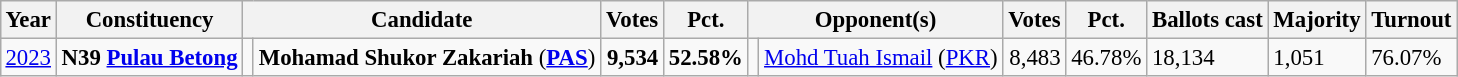<table class="wikitable" style="margin:0.5em ; font-size:95%">
<tr>
<th>Year</th>
<th>Constituency</th>
<th colspan="2">Candidate</th>
<th>Votes</th>
<th>Pct.</th>
<th colspan="2">Opponent(s)</th>
<th>Votes</th>
<th>Pct.</th>
<th>Ballots cast</th>
<th>Majority</th>
<th>Turnout</th>
</tr>
<tr>
<td><a href='#'>2023</a></td>
<td><strong>N39 <a href='#'>Pulau Betong</a></strong></td>
<td bgcolor=></td>
<td><strong>Mohamad Shukor Zakariah</strong> (<a href='#'><strong>PAS</strong></a>)</td>
<td align=right><strong>9,534</strong></td>
<td><strong>52.58%</strong></td>
<td></td>
<td><a href='#'>Mohd Tuah Ismail</a> (<a href='#'>PKR</a>)</td>
<td align=right>8,483</td>
<td>46.78%</td>
<td>18,134</td>
<td>1,051</td>
<td>76.07%</td>
</tr>
</table>
